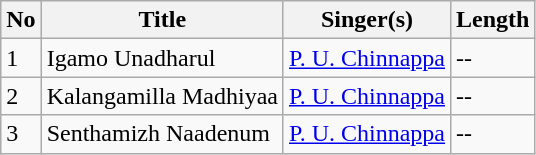<table class="wikitable">
<tr>
<th>No</th>
<th>Title</th>
<th>Singer(s)</th>
<th>Length</th>
</tr>
<tr>
<td>1</td>
<td>Igamo Unadharul</td>
<td><a href='#'>P. U. Chinnappa</a></td>
<td>--</td>
</tr>
<tr>
<td>2</td>
<td>Kalangamilla Madhiyaa</td>
<td><a href='#'>P. U. Chinnappa</a></td>
<td>--</td>
</tr>
<tr>
<td>3</td>
<td>Senthamizh Naadenum</td>
<td><a href='#'>P. U. Chinnappa</a></td>
<td>--</td>
</tr>
</table>
